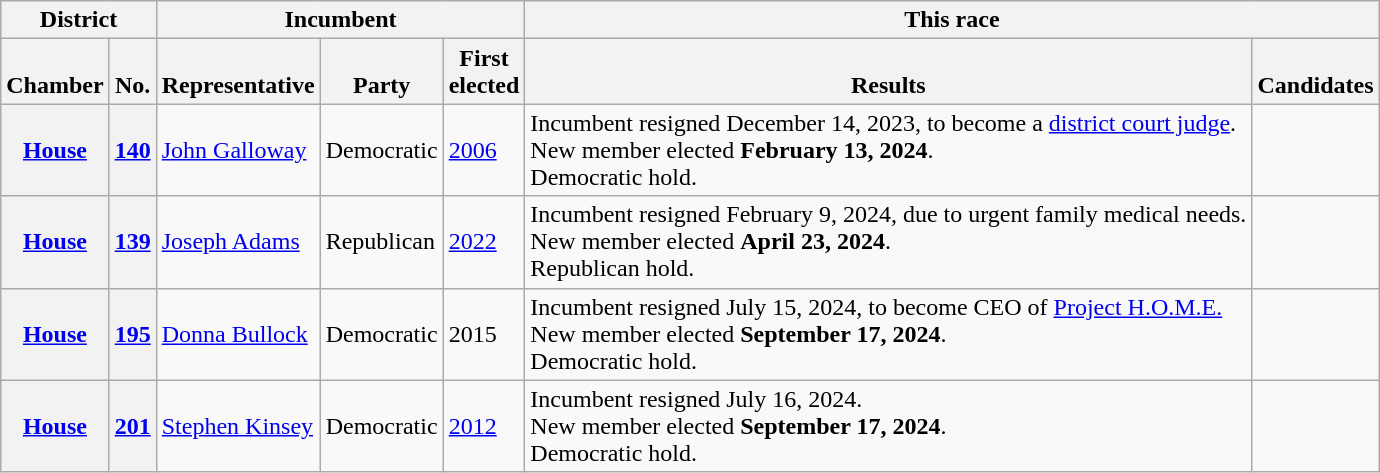<table class="wikitable sortable">
<tr valign=bottom>
<th colspan="2">District</th>
<th colspan="3">Incumbent</th>
<th colspan="2">This race</th>
</tr>
<tr valign=bottom>
<th>Chamber</th>
<th>No.</th>
<th>Representative</th>
<th>Party</th>
<th>First<br>elected</th>
<th>Results</th>
<th>Candidates</th>
</tr>
<tr>
<th><a href='#'>House</a></th>
<th><a href='#'>140</a></th>
<td><a href='#'>John Galloway</a></td>
<td>Democratic</td>
<td><a href='#'>2006</a></td>
<td>Incumbent resigned December 14, 2023, to become a <a href='#'>district court judge</a>.<br>New member elected <strong>February 13, 2024</strong>.<br>Democratic hold.</td>
<td nowrap></td>
</tr>
<tr>
<th><a href='#'>House</a></th>
<th><a href='#'>139</a></th>
<td><a href='#'>Joseph Adams</a></td>
<td>Republican</td>
<td><a href='#'>2022</a></td>
<td>Incumbent resigned February 9, 2024, due to urgent family medical needs.<br>New member elected <strong>April 23, 2024</strong>.<br>Republican hold.</td>
<td nowrap></td>
</tr>
<tr>
<th><a href='#'>House</a></th>
<th><a href='#'>195</a></th>
<td><a href='#'>Donna Bullock</a></td>
<td>Democratic</td>
<td>2015<br></td>
<td>Incumbent resigned July 15, 2024, to become CEO of <a href='#'>Project H.O.M.E.</a><br>New member elected <strong>September 17, 2024</strong>.<br>Democratic hold.</td>
<td nowrap></td>
</tr>
<tr>
<th><a href='#'>House</a></th>
<th><a href='#'>201</a></th>
<td><a href='#'>Stephen Kinsey</a></td>
<td>Democratic</td>
<td><a href='#'>2012</a></td>
<td>Incumbent resigned July 16, 2024.<br>New member elected <strong>September 17, 2024</strong>.<br>Democratic hold.</td>
<td nowrap></td>
</tr>
</table>
